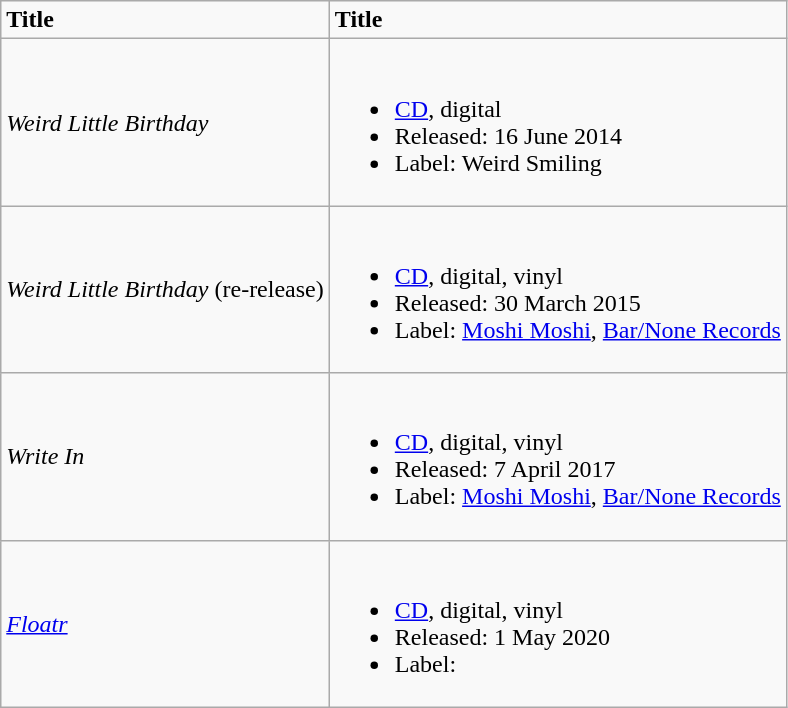<table class="wikitable">
<tr>
<td><strong>Title</strong></td>
<td><strong>Title</strong></td>
</tr>
<tr>
<td><em>Weird Little Birthday</em></td>
<td><br><ul><li><a href='#'>CD</a>, digital</li><li>Released: 16 June 2014</li><li>Label: Weird Smiling</li></ul></td>
</tr>
<tr>
<td><em>Weird Little Birthday</em> (re-release)</td>
<td><br><ul><li><a href='#'>CD</a>, digital, vinyl</li><li>Released: 30 March 2015</li><li>Label: <a href='#'>Moshi Moshi</a>, <a href='#'>Bar/None Records</a></li></ul></td>
</tr>
<tr>
<td><em>Write In</em></td>
<td><br><ul><li><a href='#'>CD</a>, digital, vinyl</li><li>Released:  7 April 2017</li><li>Label: <a href='#'>Moshi Moshi</a>, <a href='#'>Bar/None Records</a></li></ul></td>
</tr>
<tr>
<td><em><a href='#'>Floatr</a></em></td>
<td><br><ul><li><a href='#'>CD</a>, digital, vinyl</li><li>Released: 1 May 2020</li><li>Label:</li></ul></td>
</tr>
</table>
